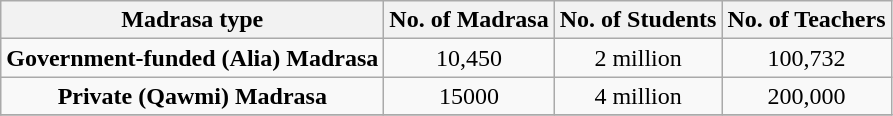<table class="wikitable">
<tr>
<th>Madrasa type</th>
<th>No. of Madrasa</th>
<th>No. of Students</th>
<th>No. of Teachers</th>
</tr>
<tr>
<td align="center"><strong>Government-funded (Alia) Madrasa</strong></td>
<td align="center">10,450</td>
<td align="center">2 million</td>
<td align="center">100,732</td>
</tr>
<tr>
<td align="center"><strong>Private (Qawmi) Madrasa</strong></td>
<td align="center">15000</td>
<td align="center">4 million</td>
<td align="center">200,000</td>
</tr>
<tr>
</tr>
</table>
